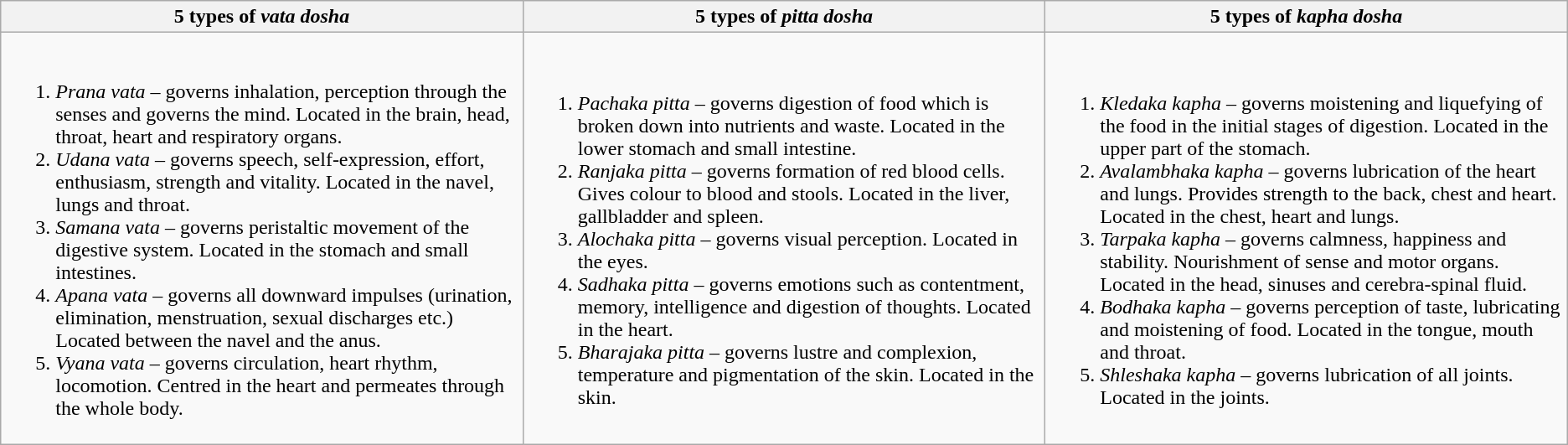<table class="wikitable">
<tr>
<th width="33%">5 types of <em>vata dosha</em></th>
<th width = "33%">5 types of <em>pitta dosha</em></th>
<th width = "33%">5 types of <em>kapha dosha</em></th>
</tr>
<tr>
<td><br><ol><li><em>Prana vata</em> – governs inhalation, perception through the senses and governs the mind. Located in the brain, head, throat, heart and respiratory organs.</li><li><em>Udana vata</em> – governs speech, self-expression, effort, enthusiasm, strength and vitality. Located in the navel, lungs and throat.</li><li><em>Samana vata</em> – governs peristaltic movement of the digestive system. Located in the stomach and small intestines.</li><li><em>Apana vata</em> – governs all downward impulses (urination, elimination, menstruation, sexual discharges etc.) Located between the navel and the anus.</li><li><em>Vyana vata</em> – governs circulation, heart rhythm, locomotion. Centred in the heart and permeates through the whole body.</li></ol></td>
<td><br><ol><li><em>Pachaka pitta</em> – governs digestion of food which is broken down into nutrients and waste. Located in the lower stomach and small intestine.</li><li><em>Ranjaka pitta</em> – governs formation of red blood cells. Gives colour to blood and stools. Located in the liver, gallbladder and spleen.</li><li><em>Alochaka pitta</em> – governs visual perception. Located in the eyes.</li><li><em>Sadhaka pitta</em> – governs emotions such as contentment, memory, intelligence and digestion of thoughts. Located in the heart.</li><li><em>Bharajaka pitta</em> – governs lustre and complexion, temperature and pigmentation of the skin. Located in the skin.</li></ol></td>
<td><br><ol><li><em>Kledaka kapha</em> – governs moistening and liquefying of the food in the initial stages of digestion. Located in the upper part of the stomach.</li><li><em>Avalambhaka kapha</em> – governs lubrication of the heart and lungs. Provides strength to the back, chest and heart. Located in the chest, heart and lungs.</li><li><em>Tarpaka kapha</em> – governs calmness, happiness and stability. Nourishment of sense and motor organs. Located in the head, sinuses and cerebra-spinal fluid.</li><li><em>Bodhaka kapha</em> – governs perception of taste, lubricating and moistening of food. Located in the tongue, mouth and throat.</li><li><em>Shleshaka kapha</em> – governs lubrication of all joints. Located in the joints.</li></ol></td>
</tr>
</table>
